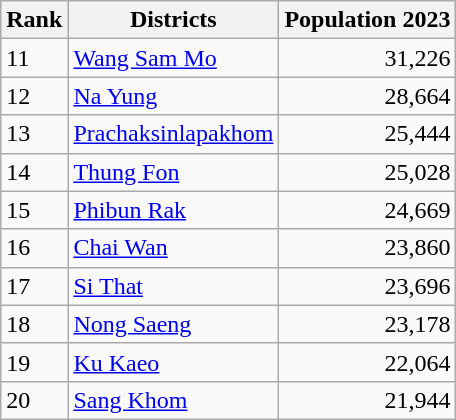<table class="wikitable" style="text-align:right; margin-right:60px; display:inline-table;">
<tr>
<th>Rank</th>
<th>Districts</th>
<th>Population 2023</th>
</tr>
<tr>
<td align=left>11</td>
<td align=left><a href='#'>Wang Sam Mo</a></td>
<td>31,226</td>
</tr>
<tr>
<td align=left>12</td>
<td align=left><a href='#'>Na Yung</a></td>
<td>28,664</td>
</tr>
<tr>
<td align=left>13</td>
<td align=left><a href='#'>Prachaksinlapakhom</a></td>
<td>25,444</td>
</tr>
<tr>
<td align=left>14</td>
<td align=left><a href='#'>Thung Fon</a></td>
<td>25,028</td>
</tr>
<tr>
<td align=left>15</td>
<td align=left><a href='#'>Phibun Rak</a></td>
<td>24,669</td>
</tr>
<tr>
<td align=left>16</td>
<td align=left><a href='#'>Chai Wan</a></td>
<td>23,860</td>
</tr>
<tr>
<td align=left>17</td>
<td align=left><a href='#'>Si That</a></td>
<td>23,696</td>
</tr>
<tr>
<td align=left>18</td>
<td align=left><a href='#'>Nong Saeng</a></td>
<td>23,178</td>
</tr>
<tr>
<td align=left>19</td>
<td align=left><a href='#'>Ku Kaeo</a></td>
<td>22,064</td>
</tr>
<tr>
<td align=left>20</td>
<td align=left><a href='#'>Sang Khom</a></td>
<td>21,944</td>
</tr>
</table>
